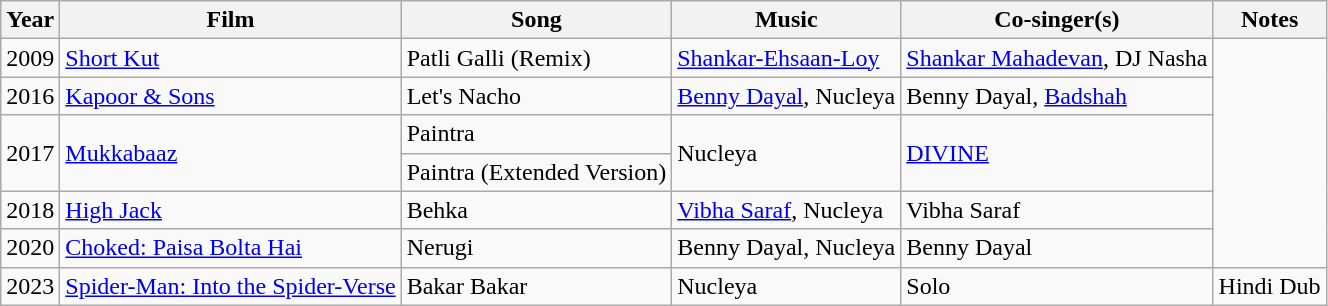<table class="wikitable plainrowheaders">
<tr>
<th>Year</th>
<th>Film</th>
<th>Song</th>
<th>Music</th>
<th>Co-singer(s)</th>
<th>Notes</th>
</tr>
<tr>
<td>2009</td>
<td><a href='#'>Short Kut</a></td>
<td>Patli Galli (Remix)</td>
<td><a href='#'>Shankar-Ehsaan-Loy</a></td>
<td><a href='#'>Shankar Mahadevan</a>, DJ Nasha</td>
<td rowspan=6></td>
</tr>
<tr>
<td>2016</td>
<td><a href='#'>Kapoor & Sons</a></td>
<td>Let's Nacho</td>
<td><a href='#'>Benny Dayal</a>, Nucleya</td>
<td>Benny Dayal,  <a href='#'>Badshah</a></td>
</tr>
<tr>
<td rowspan=2>2017</td>
<td rowspan=2><a href='#'>Mukkabaaz</a></td>
<td>Paintra</td>
<td rowspan=2>Nucleya</td>
<td rowspan=2><a href='#'>DIVINE</a></td>
</tr>
<tr>
<td>Paintra (Extended Version)</td>
</tr>
<tr>
<td>2018</td>
<td><a href='#'>High Jack</a></td>
<td>Behka</td>
<td><a href='#'>Vibha Saraf</a>, Nucleya</td>
<td>Vibha Saraf</td>
</tr>
<tr>
<td>2020</td>
<td><a href='#'>Choked: Paisa Bolta Hai</a></td>
<td>Nerugi</td>
<td>Benny Dayal, Nucleya</td>
<td>Benny Dayal</td>
</tr>
<tr>
<td>2023</td>
<td><a href='#'>Spider-Man: Into the Spider-Verse</a></td>
<td>Bakar Bakar</td>
<td>Nucleya</td>
<td>Solo</td>
<td>Hindi Dub</td>
</tr>
</table>
